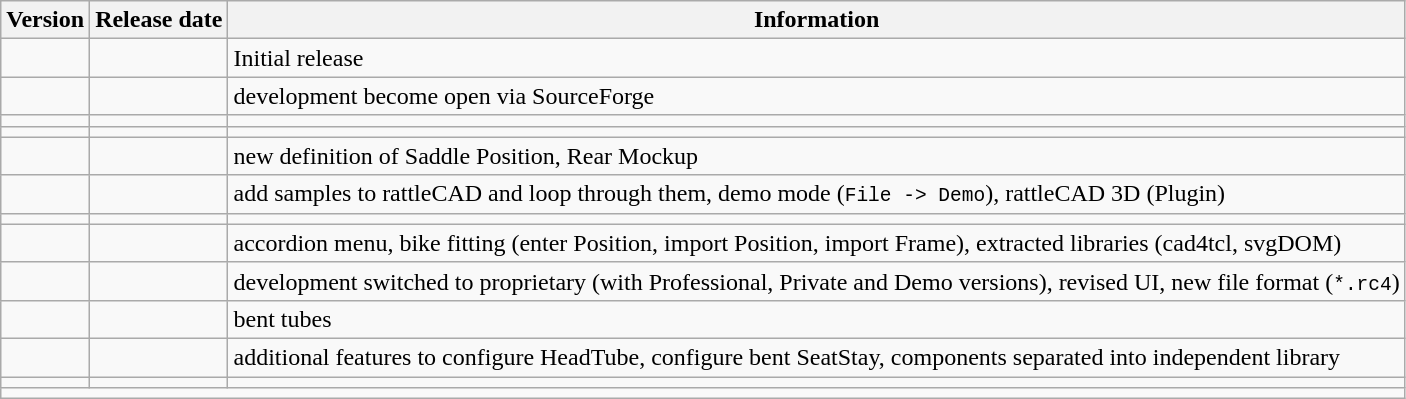<table class="wikitable" style="margin: 0.4em 0 0.5em;">
<tr>
<th>Version</th>
<th style="white-space: nowrap;">Release date</th>
<th class="unsortable">Information</th>
</tr>
<tr>
<td></td>
<td></td>
<td>Initial release</td>
</tr>
<tr>
<td></td>
<td></td>
<td>development become open via SourceForge</td>
</tr>
<tr>
<td></td>
<td></td>
<td></td>
</tr>
<tr>
<td></td>
<td></td>
<td></td>
</tr>
<tr>
<td></td>
<td></td>
<td>new definition of Saddle Position, Rear Mockup</td>
</tr>
<tr>
<td></td>
<td></td>
<td>add samples to rattleCAD and loop through them, demo mode (<code>File -> Demo</code>), rattleCAD 3D (Plugin)</td>
</tr>
<tr>
<td></td>
<td></td>
<td></td>
</tr>
<tr>
<td></td>
<td></td>
<td>accordion menu, bike fitting (enter Position, import Position, import Frame), extracted libraries (cad4tcl, svgDOM)</td>
</tr>
<tr>
<td></td>
<td></td>
<td>development switched to proprietary (with Professional, Private and Demo versions), revised UI, new file format (<code>*.rc4</code>)</td>
</tr>
<tr>
<td></td>
<td></td>
<td>bent tubes</td>
</tr>
<tr>
<td></td>
<td></td>
<td>additional features to configure HeadTube, configure bent SeatStay, components separated into independent library</td>
</tr>
<tr>
<td></td>
<td></td>
<td></td>
</tr>
<tr class="sortbottom">
<td colspan="3"></td>
</tr>
</table>
